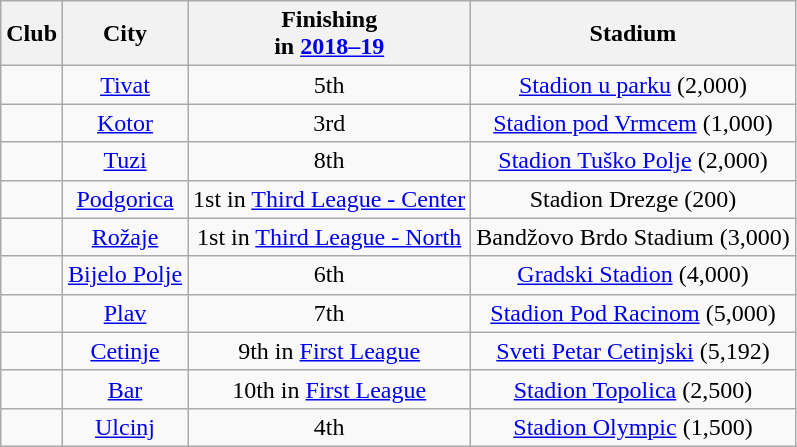<table class="wikitable sortable" style="text-align:center;">
<tr>
<th>Club<br></th>
<th>City</th>
<th data-sort-type="number">Finishing <br>in <a href='#'>2018–19</a></th>
<th>Stadium</th>
</tr>
<tr>
<td style="text-align:left;"></td>
<td><a href='#'>Tivat</a></td>
<td>5th</td>
<td><a href='#'>Stadion u parku</a> (2,000)</td>
</tr>
<tr>
<td style="text-align:left;"></td>
<td><a href='#'>Kotor</a></td>
<td>3rd</td>
<td><a href='#'>Stadion pod Vrmcem</a> (1,000)</td>
</tr>
<tr>
<td style="text-align:left;"></td>
<td><a href='#'>Tuzi</a></td>
<td>8th</td>
<td><a href='#'>Stadion Tuško Polje</a> (2,000)</td>
</tr>
<tr>
<td style="text-align:left;"></td>
<td><a href='#'>Podgorica</a></td>
<td>1st in <a href='#'>Third League - Center</a> </td>
<td>Stadion Drezge (200)</td>
</tr>
<tr>
<td style="text-align:left;"></td>
<td><a href='#'>Rožaje</a></td>
<td>1st in <a href='#'>Third League - North</a> </td>
<td>Bandžovo Brdo Stadium (3,000)</td>
</tr>
<tr>
<td style="text-align:left;"></td>
<td><a href='#'>Bijelo Polje</a></td>
<td>6th</td>
<td><a href='#'>Gradski Stadion</a> (4,000)</td>
</tr>
<tr>
<td style="text-align:left;"></td>
<td><a href='#'>Plav</a></td>
<td>7th</td>
<td><a href='#'>Stadion Pod Racinom</a> (5,000)</td>
</tr>
<tr>
<td style="text-align:left;"></td>
<td><a href='#'>Cetinje</a></td>
<td>9th in <a href='#'>First League</a> </td>
<td><a href='#'>Sveti Petar Cetinjski</a> (5,192)</td>
</tr>
<tr>
<td style="text-align:left;"></td>
<td><a href='#'>Bar</a></td>
<td>10th in <a href='#'>First League</a> </td>
<td><a href='#'>Stadion Topolica</a> (2,500)</td>
</tr>
<tr>
<td style="text-align:left;"></td>
<td><a href='#'>Ulcinj</a></td>
<td>4th</td>
<td><a href='#'>Stadion Olympic</a> (1,500)</td>
</tr>
</table>
